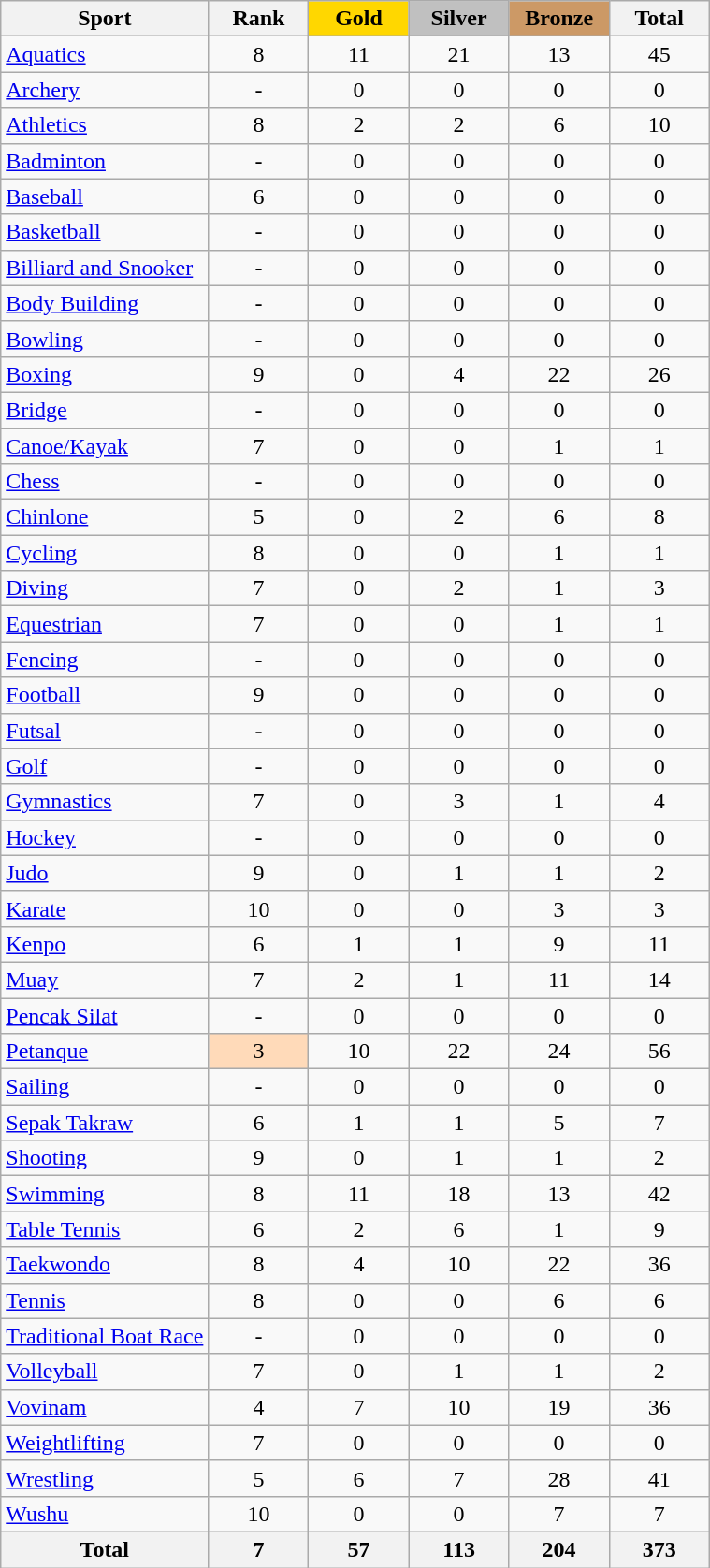<table class="wikitable sortable" style="margin-top:0em; text-align:center; font-size:100%;">
<tr>
<th>Sport</th>
<th style="width:4em;">Rank</th>
<th style="background:gold; width:4em;"><strong>Gold</strong></th>
<th style="background:silver; width:4em;"><strong>Silver</strong></th>
<th style="background:#cc9966; width:4em;"><strong>Bronze</strong></th>
<th style="width:4em;">Total</th>
</tr>
<tr>
<td align=left><a href='#'>Aquatics</a></td>
<td>8</td>
<td>11</td>
<td>21</td>
<td>13</td>
<td>45</td>
</tr>
<tr>
<td align=left><a href='#'>Archery</a></td>
<td>-</td>
<td>0</td>
<td>0</td>
<td>0</td>
<td>0</td>
</tr>
<tr>
<td align=left><a href='#'>Athletics</a></td>
<td>8</td>
<td>2</td>
<td>2</td>
<td>6</td>
<td>10</td>
</tr>
<tr>
<td align=left><a href='#'>Badminton</a></td>
<td>-</td>
<td>0</td>
<td>0</td>
<td>0</td>
<td>0</td>
</tr>
<tr>
<td align=left><a href='#'>Baseball</a></td>
<td>6</td>
<td>0</td>
<td>0</td>
<td>0</td>
<td>0</td>
</tr>
<tr>
<td align=left><a href='#'>Basketball</a></td>
<td>-</td>
<td>0</td>
<td>0</td>
<td>0</td>
<td>0</td>
</tr>
<tr>
<td align=left><a href='#'>Billiard and Snooker</a></td>
<td>-</td>
<td>0</td>
<td>0</td>
<td>0</td>
<td>0</td>
</tr>
<tr>
<td align=left><a href='#'>Body Building</a></td>
<td>-</td>
<td>0</td>
<td>0</td>
<td>0</td>
<td>0</td>
</tr>
<tr>
<td align=left><a href='#'>Bowling</a></td>
<td>-</td>
<td>0</td>
<td>0</td>
<td>0</td>
<td>0</td>
</tr>
<tr>
<td align=left><a href='#'>Boxing</a></td>
<td>9</td>
<td>0</td>
<td>4</td>
<td>22</td>
<td>26</td>
</tr>
<tr>
<td align=left><a href='#'>Bridge</a></td>
<td>-</td>
<td>0</td>
<td>0</td>
<td>0</td>
<td>0</td>
</tr>
<tr>
<td align=left><a href='#'>Canoe/Kayak</a></td>
<td>7</td>
<td>0</td>
<td>0</td>
<td>1</td>
<td>1</td>
</tr>
<tr>
<td align=left><a href='#'>Chess</a></td>
<td>-</td>
<td>0</td>
<td>0</td>
<td>0</td>
<td>0</td>
</tr>
<tr>
<td align=left><a href='#'>Chinlone</a></td>
<td>5</td>
<td>0</td>
<td>2</td>
<td>6</td>
<td>8</td>
</tr>
<tr>
<td align=left><a href='#'>Cycling</a></td>
<td>8</td>
<td>0</td>
<td>0</td>
<td>1</td>
<td>1</td>
</tr>
<tr>
<td align=left><a href='#'>Diving</a></td>
<td>7</td>
<td>0</td>
<td>2</td>
<td>1</td>
<td>3</td>
</tr>
<tr>
<td align=left><a href='#'>Equestrian</a></td>
<td>7</td>
<td>0</td>
<td>0</td>
<td>1</td>
<td>1</td>
</tr>
<tr>
<td align=left><a href='#'>Fencing</a></td>
<td>-</td>
<td>0</td>
<td>0</td>
<td>0</td>
<td>0</td>
</tr>
<tr>
<td align=left><a href='#'>Football</a></td>
<td>9</td>
<td>0</td>
<td>0</td>
<td>0</td>
<td>0</td>
</tr>
<tr>
<td align=left><a href='#'>Futsal</a></td>
<td>-</td>
<td>0</td>
<td>0</td>
<td>0</td>
<td>0</td>
</tr>
<tr>
<td align=left><a href='#'>Golf</a></td>
<td>-</td>
<td>0</td>
<td>0</td>
<td>0</td>
<td>0</td>
</tr>
<tr>
<td align=left><a href='#'>Gymnastics</a></td>
<td>7</td>
<td>0</td>
<td>3</td>
<td>1</td>
<td>4</td>
</tr>
<tr>
<td align=left><a href='#'>Hockey</a></td>
<td>-</td>
<td>0</td>
<td>0</td>
<td>0</td>
<td>0</td>
</tr>
<tr>
<td align=left><a href='#'>Judo</a></td>
<td>9</td>
<td>0</td>
<td>1</td>
<td>1</td>
<td>2</td>
</tr>
<tr>
<td align=left><a href='#'>Karate</a></td>
<td>10</td>
<td>0</td>
<td>0</td>
<td>3</td>
<td>3</td>
</tr>
<tr>
<td align=left><a href='#'>Kenpo</a></td>
<td>6</td>
<td>1</td>
<td>1</td>
<td>9</td>
<td>11</td>
</tr>
<tr>
<td align=left><a href='#'>Muay</a></td>
<td>7</td>
<td>2</td>
<td>1</td>
<td>11</td>
<td>14</td>
</tr>
<tr>
<td align=left><a href='#'>Pencak Silat</a></td>
<td>-</td>
<td>0</td>
<td>0</td>
<td>0</td>
<td>0</td>
</tr>
<tr>
<td align=left><a href='#'>Petanque</a></td>
<td bgcolor=ffdab9>3</td>
<td>10</td>
<td>22</td>
<td>24</td>
<td>56</td>
</tr>
<tr>
<td align=left><a href='#'>Sailing</a></td>
<td>-</td>
<td>0</td>
<td>0</td>
<td>0</td>
<td>0</td>
</tr>
<tr>
<td align=left><a href='#'>Sepak Takraw</a></td>
<td>6</td>
<td>1</td>
<td>1</td>
<td>5</td>
<td>7</td>
</tr>
<tr>
<td align=left><a href='#'>Shooting</a></td>
<td>9</td>
<td>0</td>
<td>1</td>
<td>1</td>
<td>2</td>
</tr>
<tr>
<td align=left><a href='#'>Swimming</a></td>
<td>8</td>
<td>11</td>
<td>18</td>
<td>13</td>
<td>42</td>
</tr>
<tr>
<td align=left><a href='#'>Table Tennis</a></td>
<td>6</td>
<td>2</td>
<td>6</td>
<td>1</td>
<td>9</td>
</tr>
<tr>
<td align=left><a href='#'>Taekwondo</a></td>
<td>8</td>
<td>4</td>
<td>10</td>
<td>22</td>
<td>36</td>
</tr>
<tr>
<td align=left><a href='#'>Tennis</a></td>
<td>8</td>
<td>0</td>
<td>0</td>
<td>6</td>
<td>6</td>
</tr>
<tr>
<td align=left><a href='#'>Traditional Boat Race</a></td>
<td>-</td>
<td>0</td>
<td>0</td>
<td>0</td>
<td>0</td>
</tr>
<tr>
<td align=left><a href='#'>Volleyball</a></td>
<td>7</td>
<td>0</td>
<td>1</td>
<td>1</td>
<td>2</td>
</tr>
<tr>
<td align=left><a href='#'>Vovinam</a></td>
<td>4</td>
<td>7</td>
<td>10</td>
<td>19</td>
<td>36</td>
</tr>
<tr>
<td align=left><a href='#'>Weightlifting</a></td>
<td>7</td>
<td>0</td>
<td>0</td>
<td>0</td>
<td>0</td>
</tr>
<tr>
<td align=left><a href='#'>Wrestling</a></td>
<td>5</td>
<td>6</td>
<td>7</td>
<td>28</td>
<td>41</td>
</tr>
<tr>
<td align=left><a href='#'>Wushu</a></td>
<td>10</td>
<td>0</td>
<td>0</td>
<td>7</td>
<td>7</td>
</tr>
<tr>
<th>Total</th>
<th>7</th>
<th>57</th>
<th>113</th>
<th>204</th>
<th>373</th>
</tr>
</table>
